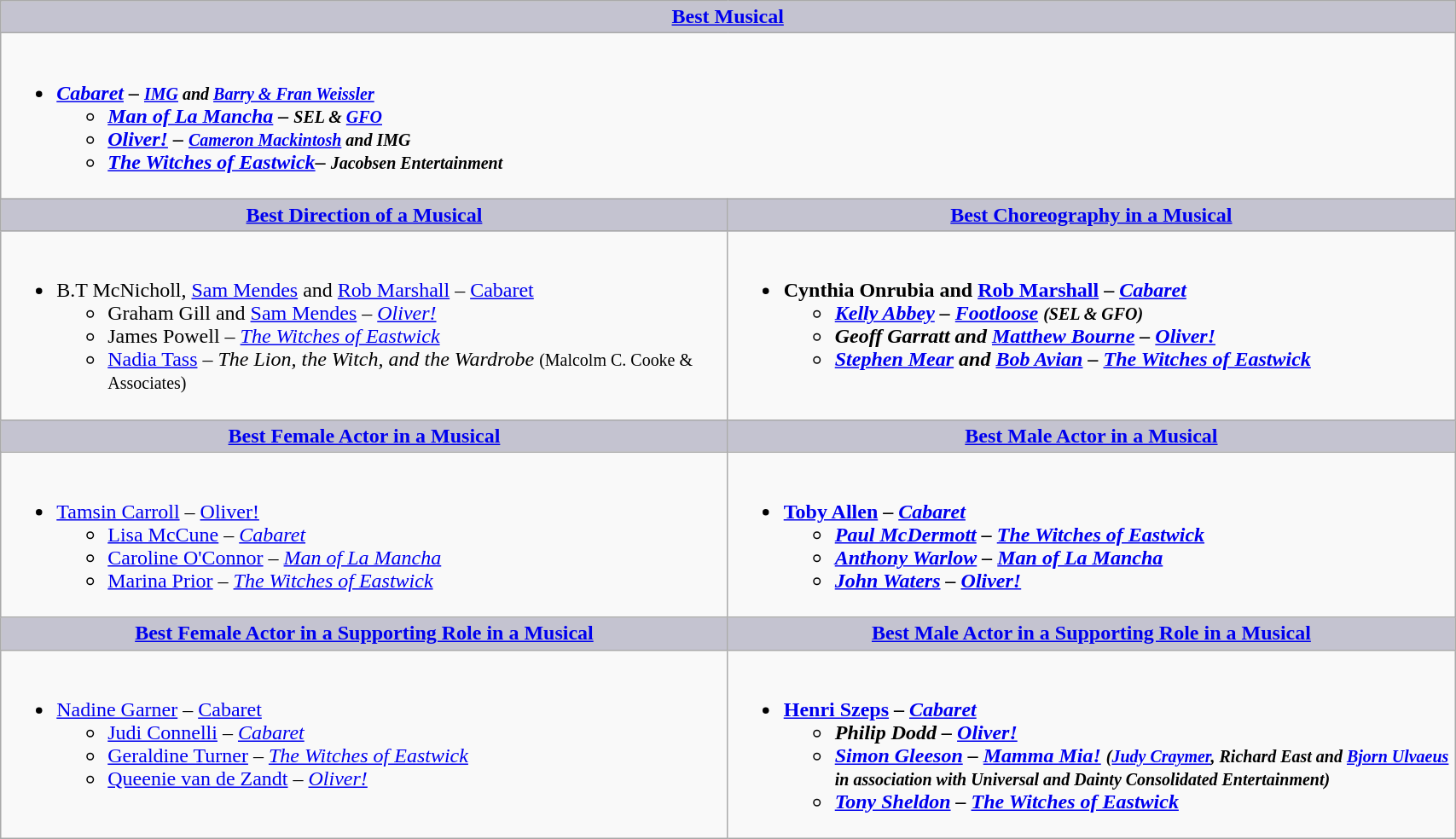<table class=wikitable width="90%" border="1" cellpadding="5" cellspacing="0" align="centre">
<tr>
<th colspan=2 style="background:#C4C3D0;width:50%"><a href='#'>Best Musical</a></th>
</tr>
<tr>
<td colspan=2 valign="top"><br><ul><li><strong><em><a href='#'>Cabaret</a><em> – <small><a href='#'>IMG</a> and <a href='#'>Barry & Fran Weissler</a></small><strong><ul><li></em><a href='#'>Man of La Mancha</a><em> – <small>SEL & <a href='#'>GFO</a></small></li><li></em><a href='#'>Oliver!</a><em> – <small><a href='#'>Cameron Mackintosh</a> and IMG</small></li><li></em><a href='#'>The Witches of Eastwick</a><em>– <small>Jacobsen Entertainment</small></li></ul></li></ul></td>
</tr>
<tr>
<th style="background:#C4C3D0;width:50%"><a href='#'>Best Direction of a Musical</a></th>
<th style="background:#C4C3D0;width:50%"><a href='#'>Best Choreography in a Musical</a></th>
</tr>
<tr>
<td valign="top"><br><ul><li></strong>B.T McNicholl, <a href='#'>Sam Mendes</a> and <a href='#'>Rob Marshall</a> – </em><a href='#'>Cabaret</a></em></strong><ul><li>Graham Gill and <a href='#'>Sam Mendes</a> – <em><a href='#'>Oliver!</a></em></li><li>James Powell – <em><a href='#'>The Witches of Eastwick</a></em></li><li><a href='#'>Nadia Tass</a> – <em>The Lion, the Witch, and the Wardrobe</em> <small>(Malcolm C. Cooke & Associates)</small></li></ul></li></ul></td>
<td valign="top"><br><ul><li><strong>Cynthia Onrubia and <a href='#'>Rob Marshall</a> – <em><a href='#'>Cabaret</a><strong><em><ul><li><a href='#'>Kelly Abbey</a> – </em><a href='#'>Footloose</a><em> <small>(SEL & GFO)</small></li><li>Geoff Garratt and <a href='#'>Matthew Bourne</a> – </em><a href='#'>Oliver!</a><em></li><li><a href='#'>Stephen Mear</a> and <a href='#'>Bob Avian</a> – </em><a href='#'>The Witches of Eastwick</a><em></li></ul></li></ul></td>
</tr>
<tr>
<th style="background:#C4C3D0;width:50%"><a href='#'>Best Female Actor in a Musical</a></th>
<th style="background:#C4C3D0;width:50%"><a href='#'>Best Male Actor in a Musical</a></th>
</tr>
<tr>
<td valign="top"><br><ul><li></strong><a href='#'>Tamsin Carroll</a> – </em><a href='#'>Oliver!</a></em></strong><ul><li><a href='#'>Lisa McCune</a> – <em><a href='#'>Cabaret</a></em></li><li><a href='#'>Caroline O'Connor</a> – <em><a href='#'>Man of La Mancha</a></em></li><li><a href='#'>Marina Prior</a> – <em><a href='#'>The Witches of Eastwick</a></em></li></ul></li></ul></td>
<td valign="top"><br><ul><li><strong><a href='#'>Toby Allen</a> – <em><a href='#'>Cabaret</a><strong><em><ul><li><a href='#'>Paul McDermott</a> – </em><a href='#'>The Witches of Eastwick</a><em></li><li><a href='#'>Anthony Warlow</a> – </em><a href='#'>Man of La Mancha</a><em></li><li><a href='#'>John Waters</a> – </em><a href='#'>Oliver!</a><em></li></ul></li></ul></td>
</tr>
<tr>
<th style="background:#C4C3D0;width:50%"><a href='#'>Best Female Actor in a Supporting Role in a Musical</a></th>
<th style="background:#C4C3D0;width:50%"><a href='#'>Best Male Actor in a Supporting Role in a Musical</a></th>
</tr>
<tr>
<td valign="top"><br><ul><li></strong><a href='#'>Nadine Garner</a> – </em><a href='#'>Cabaret</a></em></strong><ul><li><a href='#'>Judi Connelli</a> – <em><a href='#'>Cabaret</a></em></li><li><a href='#'>Geraldine Turner</a> – <em><a href='#'>The Witches of Eastwick</a></em></li><li><a href='#'>Queenie van de Zandt</a> – <em><a href='#'>Oliver!</a></em></li></ul></li></ul></td>
<td valign="top"><br><ul><li><strong><a href='#'>Henri Szeps</a> – <em><a href='#'>Cabaret</a><strong><em><ul><li>Philip Dodd – </em><a href='#'>Oliver!</a><em></li><li><a href='#'>Simon Gleeson</a> – </em><a href='#'>Mamma Mia!</a><em> <small>(<a href='#'>Judy Craymer</a>, Richard East and <a href='#'>Bjorn Ulvaeus</a> in association with Universal and Dainty Consolidated Entertainment)</small></li><li><a href='#'>Tony Sheldon</a> – </em><a href='#'>The Witches of Eastwick</a><em></li></ul></li></ul></td>
</tr>
</table>
